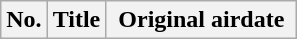<table class="wikitable plainrowheaders">
<tr>
<th width="20">No.</th>
<th>Title</th>
<th width="120">Original airdate<br>



</th>
</tr>
</table>
